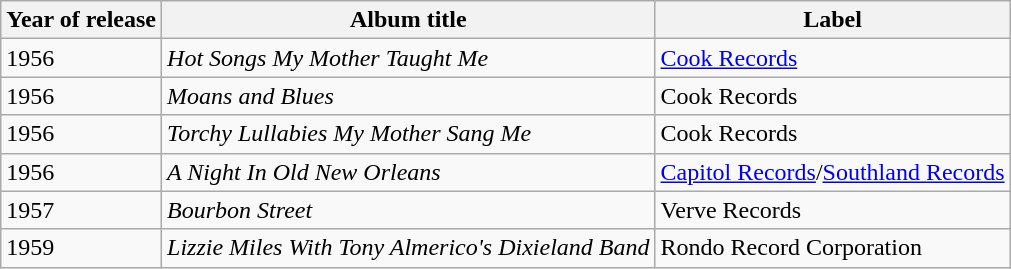<table class="wikitable">
<tr>
<th>Year of release</th>
<th>Album title</th>
<th>Label</th>
</tr>
<tr>
<td>1956</td>
<td><em>Hot Songs My Mother Taught Me</em></td>
<td><a href='#'>Cook Records</a></td>
</tr>
<tr>
<td>1956</td>
<td><em>Moans and Blues</em></td>
<td>Cook Records</td>
</tr>
<tr>
<td>1956</td>
<td><em>Torchy Lullabies My Mother Sang Me</em></td>
<td>Cook Records</td>
</tr>
<tr>
<td>1956</td>
<td><em>A Night In Old New Orleans</em></td>
<td><a href='#'>Capitol Records</a>/<a href='#'>Southland Records</a></td>
</tr>
<tr>
<td>1957</td>
<td><em>Bourbon Street</em></td>
<td>Verve Records</td>
</tr>
<tr>
<td>1959</td>
<td><em>Lizzie Miles With Tony Almerico's Dixieland Band</em></td>
<td>Rondo Record Corporation</td>
</tr>
</table>
